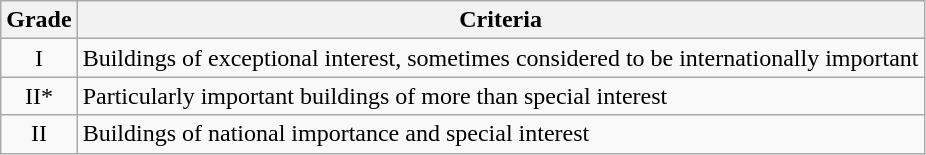<table class="wikitable">
<tr>
<th>Grade</th>
<th>Criteria</th>
</tr>
<tr>
<td align="center" >I</td>
<td>Buildings of exceptional interest, sometimes considered to be internationally important</td>
</tr>
<tr>
<td align="center" >II*</td>
<td>Particularly important buildings of more than special interest</td>
</tr>
<tr>
<td align="center" >II</td>
<td>Buildings of national importance and special interest</td>
</tr>
</table>
